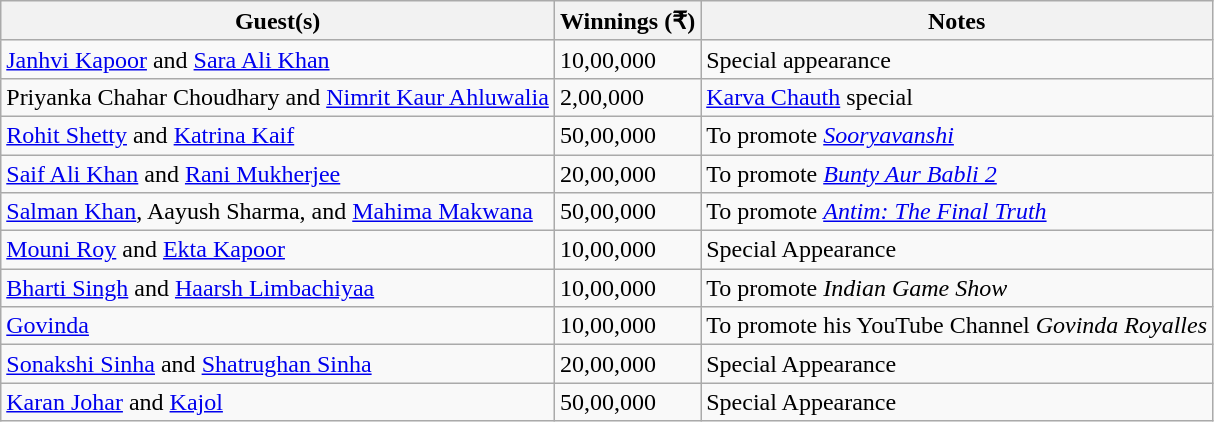<table class="wikitable">
<tr>
<th>Guest(s)</th>
<th>Winnings (₹)</th>
<th>Notes</th>
</tr>
<tr>
<td><a href='#'>Janhvi Kapoor</a> and <a href='#'>Sara Ali Khan</a></td>
<td>10,00,000</td>
<td>Special appearance</td>
</tr>
<tr>
<td>Priyanka Chahar Choudhary and <a href='#'>Nimrit Kaur Ahluwalia</a></td>
<td>2,00,000</td>
<td><a href='#'>Karva Chauth</a> special</td>
</tr>
<tr>
<td><a href='#'>Rohit Shetty</a> and <a href='#'>Katrina Kaif</a></td>
<td>50,00,000</td>
<td>To promote <em><a href='#'>Sooryavanshi</a></em></td>
</tr>
<tr>
<td><a href='#'>Saif Ali Khan</a> and <a href='#'>Rani Mukherjee</a></td>
<td>20,00,000</td>
<td>To promote <em><a href='#'>Bunty Aur Babli 2</a></em></td>
</tr>
<tr>
<td><a href='#'>Salman Khan</a>, Aayush Sharma, and <a href='#'>Mahima Makwana</a></td>
<td>50,00,000</td>
<td>To promote <em><a href='#'>Antim: The Final Truth</a></em></td>
</tr>
<tr>
<td><a href='#'>Mouni Roy</a> and <a href='#'>Ekta Kapoor</a></td>
<td>10,00,000</td>
<td>Special Appearance</td>
</tr>
<tr>
<td><a href='#'>Bharti Singh</a> and <a href='#'>Haarsh Limbachiyaa</a></td>
<td>10,00,000</td>
<td>To promote <em>Indian Game Show</em></td>
</tr>
<tr>
<td><a href='#'>Govinda</a></td>
<td>10,00,000</td>
<td>To promote his YouTube Channel <em>Govinda Royalles</em></td>
</tr>
<tr>
<td><a href='#'>Sonakshi Sinha</a> and  <a href='#'>Shatrughan Sinha</a></td>
<td>20,00,000</td>
<td>Special Appearance</td>
</tr>
<tr>
<td><a href='#'>Karan Johar</a> and <a href='#'>Kajol</a></td>
<td>50,00,000</td>
<td>Special Appearance</td>
</tr>
</table>
